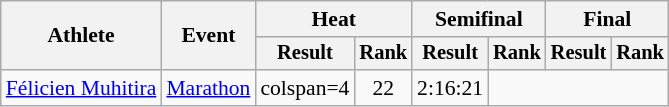<table class="wikitable" style="font-size:90%">
<tr>
<th rowspan="2">Athlete</th>
<th rowspan="2">Event</th>
<th colspan="2">Heat</th>
<th colspan="2">Semifinal</th>
<th colspan="2">Final</th>
</tr>
<tr style="font-size:95%">
<th>Result</th>
<th>Rank</th>
<th>Result</th>
<th>Rank</th>
<th>Result</th>
<th>Rank</th>
</tr>
<tr style=text-align:center>
<td style=text-align:left><a href='#'>Félicien Muhitira</a></td>
<td style=text-align:left><a href='#'>Marathon</a></td>
<td>colspan=4 </td>
<td>22</td>
<td>2:16:21</td>
</tr>
</table>
